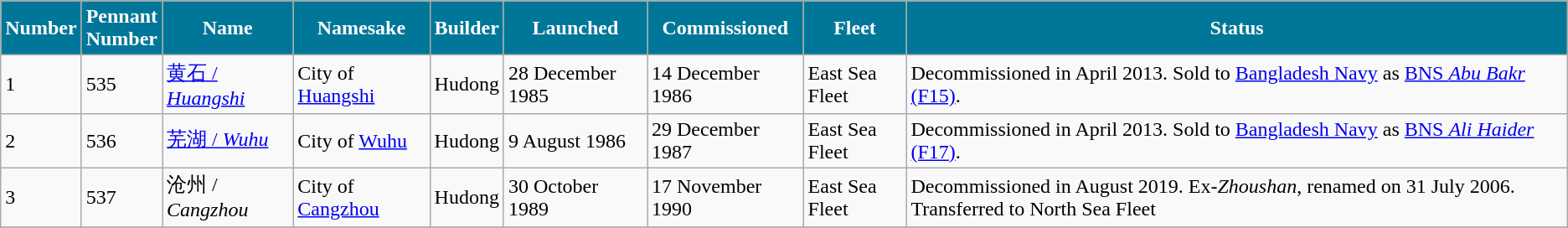<table class="wikitable">
<tr>
<th style="background:#079;color:#fff;">Number</th>
<th style="background:#079;color:#fff;">Pennant <br>Number</th>
<th style="background:#079;color:#fff;">Name</th>
<th style="background:#079;color:#fff;">Namesake</th>
<th style="background:#079;color:#fff;">Builder</th>
<th style="background:#079;color:#fff;">Launched</th>
<th style="background:#079;color:#fff;">Commissioned</th>
<th style="background:#079;color:#fff;">Fleet</th>
<th style="background:#079;color:#fff;">Status</th>
</tr>
<tr>
<td>1</td>
<td>535</td>
<td><a href='#'>黄石 / <em>Huangshi</em></a></td>
<td>City of <a href='#'>Huangshi</a></td>
<td>Hudong</td>
<td>28 December 1985</td>
<td>14 December 1986</td>
<td>East Sea Fleet</td>
<td>Decommissioned in April 2013. Sold to <a href='#'>Bangladesh Navy</a> as <a href='#'>BNS <em>Abu Bakr</em> (F15)</a>.</td>
</tr>
<tr>
<td>2</td>
<td>536</td>
<td><a href='#'>芜湖 / <em>Wuhu</em></a></td>
<td>City of <a href='#'>Wuhu</a></td>
<td>Hudong</td>
<td>9 August 1986</td>
<td>29 December 1987</td>
<td>East Sea Fleet</td>
<td>Decommissioned in April 2013. Sold to <a href='#'>Bangladesh Navy</a> as <a href='#'>BNS <em>Ali Haider</em> (F17)</a>.</td>
</tr>
<tr>
<td>3</td>
<td>537</td>
<td>沧州 / <em>Cangzhou</em></td>
<td>City of <a href='#'>Cangzhou</a></td>
<td>Hudong</td>
<td>30 October 1989</td>
<td>17 November 1990</td>
<td>East Sea Fleet</td>
<td>Decommissioned in August 2019. Ex-<em>Zhoushan</em>, renamed on 31 July 2006. Transferred to North Sea Fleet</td>
</tr>
<tr>
</tr>
</table>
